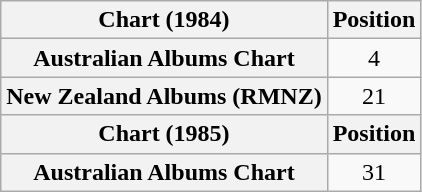<table class="wikitable plainrowheaders" style="text-align:center">
<tr>
<th>Chart (1984)</th>
<th>Position</th>
</tr>
<tr>
<th scope="row">Australian Albums Chart</th>
<td align="center">4</td>
</tr>
<tr>
<th scope="row">New Zealand Albums (RMNZ)</th>
<td align="center">21</td>
</tr>
<tr>
<th>Chart (1985)</th>
<th>Position</th>
</tr>
<tr>
<th scope="row">Australian Albums Chart</th>
<td align="center">31</td>
</tr>
</table>
